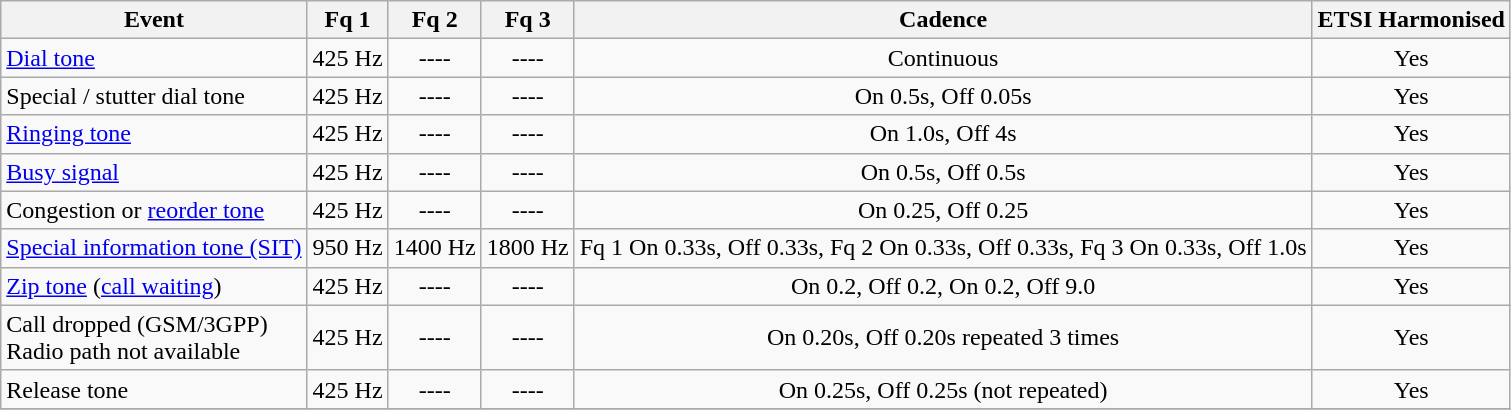<table class="wikitable">
<tr>
<th>Event</th>
<th>Fq 1</th>
<th>Fq 2</th>
<th>Fq 3</th>
<th>Cadence</th>
<th>ETSI Harmonised</th>
</tr>
<tr>
<td><a href='#'>Dial tone</a></td>
<td align=center>425 Hz</td>
<td align=center>----</td>
<td align=center>----</td>
<td align=center>Continuous</td>
<td align=center>Yes</td>
</tr>
<tr>
<td>Special / stutter dial tone</td>
<td align=center>425 Hz</td>
<td align=center>----</td>
<td align=center>----</td>
<td align=center>On 0.5s, Off 0.05s</td>
<td align=center>Yes</td>
</tr>
<tr>
<td><a href='#'>Ringing tone</a></td>
<td align=center>425 Hz</td>
<td align=center>----</td>
<td align=center>----</td>
<td align=center>On 1.0s, Off 4s</td>
<td align=center>Yes</td>
</tr>
<tr>
<td><a href='#'>Busy signal</a></td>
<td align=center>425 Hz</td>
<td align=center>----</td>
<td align=center>----</td>
<td align=center>On 0.5s, Off 0.5s</td>
<td align=center>Yes</td>
</tr>
<tr>
<td>Congestion or <a href='#'>reorder tone</a></td>
<td align=center>425 Hz</td>
<td align=center>----</td>
<td align=center>----</td>
<td align=center>On 0.25, Off 0.25</td>
<td align=center>Yes</td>
</tr>
<tr>
<td><a href='#'>Special information tone (SIT)</a></td>
<td align=center>950 Hz</td>
<td align=center>1400 Hz</td>
<td align=center>1800 Hz</td>
<td align=center>Fq 1 On 0.33s, Off 0.33s, Fq 2 On 0.33s, Off 0.33s, Fq 3 On 0.33s, Off 1.0s</td>
<td align=center>Yes</td>
</tr>
<tr>
<td><a href='#'>Zip tone</a> (<a href='#'>call waiting</a>)</td>
<td align=center>425 Hz</td>
<td align=center>----</td>
<td align=center>----</td>
<td align=center>On 0.2, Off 0.2, On 0.2, Off 9.0</td>
<td align=center>Yes</td>
</tr>
<tr>
<td>Call dropped (GSM/3GPP)<br>Radio path not available</td>
<td align=center>425 Hz</td>
<td align=center>----</td>
<td align=center>----</td>
<td align=center>On 0.20s, Off 0.20s repeated 3 times</td>
<td align=center>Yes</td>
</tr>
<tr>
<td>Release tone</td>
<td align=center>425 Hz</td>
<td align=center>----</td>
<td align=center>----</td>
<td align=center>On 0.25s, Off 0.25s (not repeated)</td>
<td align=center>Yes</td>
</tr>
<tr>
</tr>
</table>
